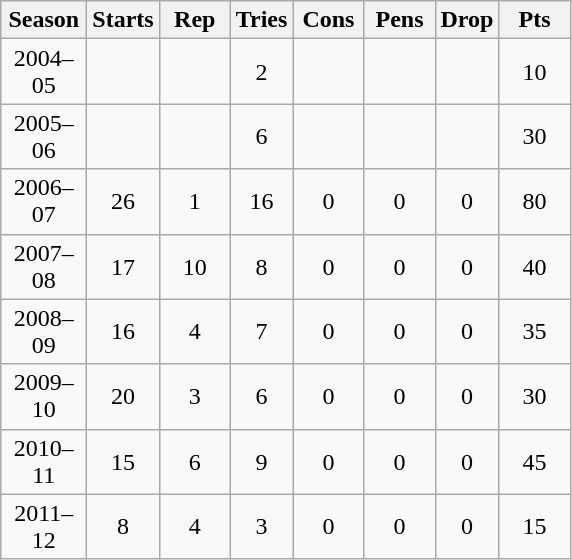<table class="wikitable" style="text-align: center;">
<tr>
<th width="50">Season</th>
<th width="20">Starts</th>
<th width="40">Rep</th>
<th width="20">Tries</th>
<th width="40">Cons</th>
<th width="40">Pens</th>
<th width="20">Drop</th>
<th width="40">Pts</th>
</tr>
<tr>
<td>2004–05</td>
<td></td>
<td></td>
<td>2</td>
<td></td>
<td></td>
<td></td>
<td>10</td>
</tr>
<tr>
<td>2005–06</td>
<td></td>
<td></td>
<td>6</td>
<td></td>
<td></td>
<td></td>
<td>30</td>
</tr>
<tr>
<td>2006–07</td>
<td>26</td>
<td>1</td>
<td>16</td>
<td>0</td>
<td>0</td>
<td>0</td>
<td>80</td>
</tr>
<tr>
<td>2007–08</td>
<td>17</td>
<td>10</td>
<td>8</td>
<td>0</td>
<td>0</td>
<td>0</td>
<td>40</td>
</tr>
<tr>
<td>2008–09</td>
<td>16</td>
<td>4</td>
<td>7</td>
<td>0</td>
<td>0</td>
<td>0</td>
<td>35</td>
</tr>
<tr>
<td>2009–10</td>
<td>20</td>
<td>3</td>
<td>6</td>
<td>0</td>
<td>0</td>
<td>0</td>
<td>30</td>
</tr>
<tr>
<td>2010–11</td>
<td>15</td>
<td>6</td>
<td>9</td>
<td>0</td>
<td>0</td>
<td>0</td>
<td>45</td>
</tr>
<tr>
<td>2011–12</td>
<td>8</td>
<td>4</td>
<td>3</td>
<td>0</td>
<td>0</td>
<td>0</td>
<td>15</td>
</tr>
</table>
